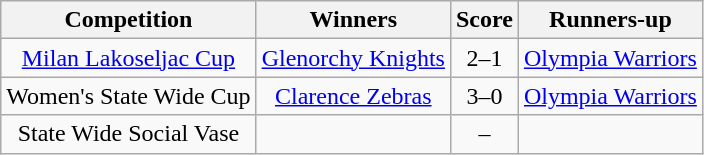<table class="wikitable" style="text-align:center">
<tr>
<th>Competition</th>
<th>Winners</th>
<th>Score</th>
<th>Runners-up</th>
</tr>
<tr>
<td><a href='#'>Milan Lakoseljac Cup</a></td>
<td><a href='#'>Glenorchy Knights</a></td>
<td>2–1</td>
<td><a href='#'>Olympia Warriors</a></td>
</tr>
<tr>
<td>Women's State Wide Cup</td>
<td><a href='#'>Clarence Zebras</a></td>
<td>3–0</td>
<td><a href='#'>Olympia Warriors</a></td>
</tr>
<tr>
<td>State Wide Social Vase</td>
<td></td>
<td>–</td>
<td></td>
</tr>
</table>
